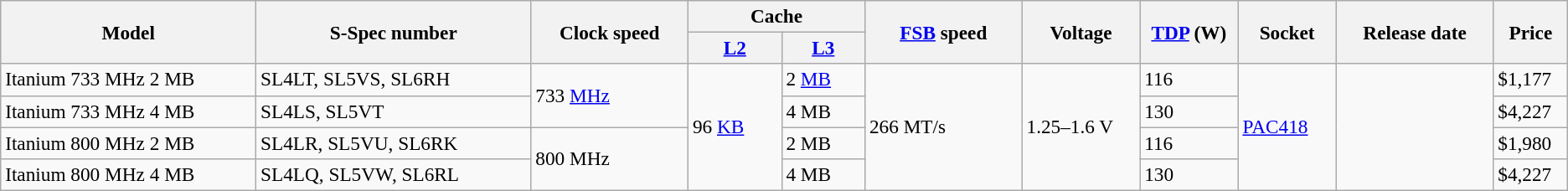<table class="wikitable" style="font-size:97%;">
<tr>
<th width="13%" rowspan=2>Model</th>
<th width="14%" rowspan=2>S-Spec number</th>
<th width="8%" rowspan=2>Clock speed</th>
<th width="9%" colspan=2>Cache</th>
<th width="8%" rowspan=2><a href='#'>FSB</a> speed</th>
<th width="6%" rowspan=2>Voltage</th>
<th width="5%" rowspan=2><a href='#'>TDP</a> (W)</th>
<th width="5%" rowspan=2>Socket</th>
<th width="8%" rowspan=2>Release date</th>
<th width="3%" rowspan=2>Price</th>
</tr>
<tr>
<th><a href='#'>L2</a></th>
<th><a href='#'>L3</a></th>
</tr>
<tr>
<td>Itanium 733 MHz 2 MB</td>
<td>SL4LT, SL5VS, SL6RH</td>
<td rowspan=2>733 <a href='#'>MHz</a></td>
<td rowspan=4>96 <a href='#'>KB</a></td>
<td>2 <a href='#'>MB</a></td>
<td rowspan=4>266 MT/s</td>
<td rowspan=4>1.25–1.6 V</td>
<td>116</td>
<td rowspan=4><a href='#'>PAC418</a></td>
<td rowspan=4></td>
<td>$1,177</td>
</tr>
<tr>
<td>Itanium 733 MHz 4 MB</td>
<td>SL4LS, SL5VT</td>
<td>4 MB</td>
<td>130</td>
<td>$4,227</td>
</tr>
<tr>
<td>Itanium 800 MHz 2 MB</td>
<td>SL4LR, SL5VU, SL6RK</td>
<td rowspan=2>800 MHz</td>
<td>2 MB</td>
<td>116</td>
<td>$1,980</td>
</tr>
<tr>
<td>Itanium 800 MHz 4 MB</td>
<td>SL4LQ, SL5VW, SL6RL</td>
<td>4 MB</td>
<td>130</td>
<td>$4,227</td>
</tr>
</table>
